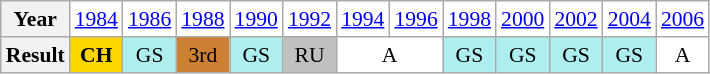<table class="wikitable" style="text-align:center; font-size:90%; background:white">
<tr>
<th>Year</th>
<td><a href='#'>1984</a></td>
<td><a href='#'>1986</a></td>
<td><a href='#'>1988</a></td>
<td><a href='#'>1990</a></td>
<td><a href='#'>1992</a></td>
<td><a href='#'>1994</a></td>
<td><a href='#'>1996</a></td>
<td><a href='#'>1998</a></td>
<td><a href='#'>2000</a></td>
<td><a href='#'>2002</a></td>
<td><a href='#'>2004</a></td>
<td><a href='#'>2006</a></td>
</tr>
<tr>
<th>Result</th>
<td bgcolor="gold"><strong>CH</strong></td>
<td bgcolor="afeeee">GS</td>
<td bgcolor="cd7f32">3rd</td>
<td bgcolor="afeeee">GS</td>
<td bgcolor="silver">RU</td>
<td colspan="2">A</td>
<td bgcolor="afeeee">GS</td>
<td bgcolor="afeeee">GS</td>
<td bgcolor="afeeee">GS</td>
<td bgcolor="afeeee">GS</td>
<td>A</td>
</tr>
</table>
